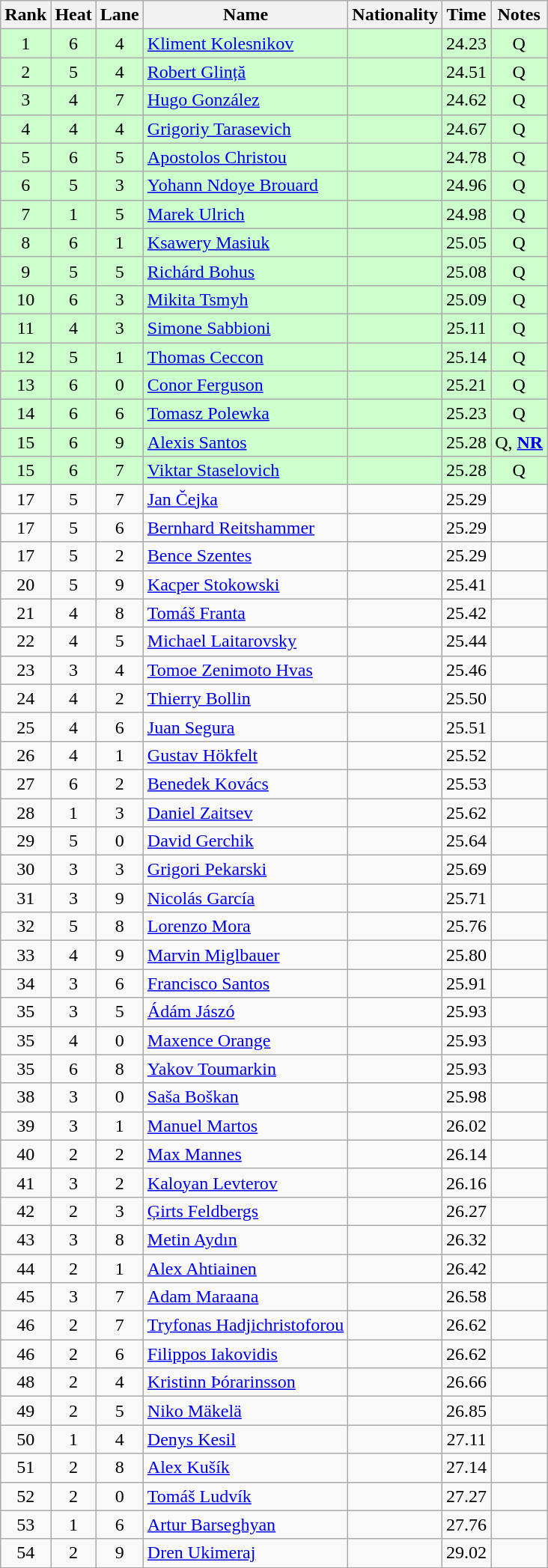<table class="wikitable sortable" style="text-align:center">
<tr>
<th>Rank</th>
<th>Heat</th>
<th>Lane</th>
<th>Name</th>
<th>Nationality</th>
<th>Time</th>
<th>Notes</th>
</tr>
<tr bgcolor=ccffcc>
<td>1</td>
<td>6</td>
<td>4</td>
<td align=left><a href='#'>Kliment Kolesnikov</a></td>
<td align=left></td>
<td>24.23</td>
<td>Q</td>
</tr>
<tr bgcolor=ccffcc>
<td>2</td>
<td>5</td>
<td>4</td>
<td align=left><a href='#'>Robert Glință</a></td>
<td align=left></td>
<td>24.51</td>
<td>Q</td>
</tr>
<tr bgcolor=ccffcc>
<td>3</td>
<td>4</td>
<td>7</td>
<td align=left><a href='#'>Hugo González</a></td>
<td align=left></td>
<td>24.62</td>
<td>Q</td>
</tr>
<tr bgcolor=ccffcc>
<td>4</td>
<td>4</td>
<td>4</td>
<td align=left><a href='#'>Grigoriy Tarasevich</a></td>
<td align=left></td>
<td>24.67</td>
<td>Q</td>
</tr>
<tr bgcolor=ccffcc>
<td>5</td>
<td>6</td>
<td>5</td>
<td align=left><a href='#'>Apostolos Christou</a></td>
<td align=left></td>
<td>24.78</td>
<td>Q</td>
</tr>
<tr bgcolor=ccffcc>
<td>6</td>
<td>5</td>
<td>3</td>
<td align=left><a href='#'>Yohann Ndoye Brouard</a></td>
<td align=left></td>
<td>24.96</td>
<td>Q</td>
</tr>
<tr bgcolor=ccffcc>
<td>7</td>
<td>1</td>
<td>5</td>
<td align=left><a href='#'>Marek Ulrich</a></td>
<td align=left></td>
<td>24.98</td>
<td>Q</td>
</tr>
<tr bgcolor=ccffcc>
<td>8</td>
<td>6</td>
<td>1</td>
<td align=left><a href='#'>Ksawery Masiuk</a></td>
<td align=left></td>
<td>25.05</td>
<td>Q</td>
</tr>
<tr bgcolor=ccffcc>
<td>9</td>
<td>5</td>
<td>5</td>
<td align=left><a href='#'>Richárd Bohus</a></td>
<td align=left></td>
<td>25.08</td>
<td>Q</td>
</tr>
<tr bgcolor=ccffcc>
<td>10</td>
<td>6</td>
<td>3</td>
<td align=left><a href='#'>Mikita Tsmyh</a></td>
<td align=left></td>
<td>25.09</td>
<td>Q</td>
</tr>
<tr bgcolor=ccffcc>
<td>11</td>
<td>4</td>
<td>3</td>
<td align=left><a href='#'>Simone Sabbioni</a></td>
<td align=left></td>
<td>25.11</td>
<td>Q</td>
</tr>
<tr bgcolor=ccffcc>
<td>12</td>
<td>5</td>
<td>1</td>
<td align=left><a href='#'>Thomas Ceccon</a></td>
<td align=left></td>
<td>25.14</td>
<td>Q</td>
</tr>
<tr bgcolor=ccffcc>
<td>13</td>
<td>6</td>
<td>0</td>
<td align=left><a href='#'>Conor Ferguson</a></td>
<td align=left></td>
<td>25.21</td>
<td>Q</td>
</tr>
<tr bgcolor=ccffcc>
<td>14</td>
<td>6</td>
<td>6</td>
<td align=left><a href='#'>Tomasz Polewka</a></td>
<td align=left></td>
<td>25.23</td>
<td>Q</td>
</tr>
<tr bgcolor=ccffcc>
<td>15</td>
<td>6</td>
<td>9</td>
<td align=left><a href='#'>Alexis Santos</a></td>
<td align=left></td>
<td>25.28</td>
<td>Q, <strong><a href='#'>NR</a></strong></td>
</tr>
<tr bgcolor=ccffcc>
<td>15</td>
<td>6</td>
<td>7</td>
<td align=left><a href='#'>Viktar Staselovich</a></td>
<td align=left></td>
<td>25.28</td>
<td>Q</td>
</tr>
<tr>
<td>17</td>
<td>5</td>
<td>7</td>
<td align=left><a href='#'>Jan Čejka</a></td>
<td align=left></td>
<td>25.29</td>
<td></td>
</tr>
<tr>
<td>17</td>
<td>5</td>
<td>6</td>
<td align=left><a href='#'>Bernhard Reitshammer</a></td>
<td align=left></td>
<td>25.29</td>
<td></td>
</tr>
<tr>
<td>17</td>
<td>5</td>
<td>2</td>
<td align=left><a href='#'>Bence Szentes</a></td>
<td align=left></td>
<td>25.29</td>
<td></td>
</tr>
<tr>
<td>20</td>
<td>5</td>
<td>9</td>
<td align=left><a href='#'>Kacper Stokowski</a></td>
<td align=left></td>
<td>25.41</td>
<td></td>
</tr>
<tr>
<td>21</td>
<td>4</td>
<td>8</td>
<td align=left><a href='#'>Tomáš Franta</a></td>
<td align=left></td>
<td>25.42</td>
<td></td>
</tr>
<tr>
<td>22</td>
<td>4</td>
<td>5</td>
<td align=left><a href='#'>Michael Laitarovsky</a></td>
<td align=left></td>
<td>25.44</td>
<td></td>
</tr>
<tr>
<td>23</td>
<td>3</td>
<td>4</td>
<td align=left><a href='#'>Tomoe Zenimoto Hvas</a></td>
<td align=left></td>
<td>25.46</td>
<td></td>
</tr>
<tr>
<td>24</td>
<td>4</td>
<td>2</td>
<td align=left><a href='#'>Thierry Bollin</a></td>
<td align=left></td>
<td>25.50</td>
<td></td>
</tr>
<tr>
<td>25</td>
<td>4</td>
<td>6</td>
<td align=left><a href='#'>Juan Segura</a></td>
<td align=left></td>
<td>25.51</td>
<td></td>
</tr>
<tr>
<td>26</td>
<td>4</td>
<td>1</td>
<td align=left><a href='#'>Gustav Hökfelt</a></td>
<td align=left></td>
<td>25.52</td>
<td></td>
</tr>
<tr>
<td>27</td>
<td>6</td>
<td>2</td>
<td align=left><a href='#'>Benedek Kovács</a></td>
<td align=left></td>
<td>25.53</td>
<td></td>
</tr>
<tr>
<td>28</td>
<td>1</td>
<td>3</td>
<td align=left><a href='#'>Daniel Zaitsev</a></td>
<td align=left></td>
<td>25.62</td>
<td></td>
</tr>
<tr>
<td>29</td>
<td>5</td>
<td>0</td>
<td align=left><a href='#'>David Gerchik</a></td>
<td align=left></td>
<td>25.64</td>
<td></td>
</tr>
<tr>
<td>30</td>
<td>3</td>
<td>3</td>
<td align=left><a href='#'>Grigori Pekarski</a></td>
<td align=left></td>
<td>25.69</td>
<td></td>
</tr>
<tr>
<td>31</td>
<td>3</td>
<td>9</td>
<td align=left><a href='#'>Nicolás García</a></td>
<td align=left></td>
<td>25.71</td>
<td></td>
</tr>
<tr>
<td>32</td>
<td>5</td>
<td>8</td>
<td align=left><a href='#'>Lorenzo Mora</a></td>
<td align=left></td>
<td>25.76</td>
<td></td>
</tr>
<tr>
<td>33</td>
<td>4</td>
<td>9</td>
<td align=left><a href='#'>Marvin Miglbauer</a></td>
<td align=left></td>
<td>25.80</td>
<td></td>
</tr>
<tr>
<td>34</td>
<td>3</td>
<td>6</td>
<td align=left><a href='#'>Francisco Santos</a></td>
<td align=left></td>
<td>25.91</td>
<td></td>
</tr>
<tr>
<td>35</td>
<td>3</td>
<td>5</td>
<td align=left><a href='#'>Ádám Jászó</a></td>
<td align=left></td>
<td>25.93</td>
<td></td>
</tr>
<tr>
<td>35</td>
<td>4</td>
<td>0</td>
<td align=left><a href='#'>Maxence Orange</a></td>
<td align=left></td>
<td>25.93</td>
<td></td>
</tr>
<tr>
<td>35</td>
<td>6</td>
<td>8</td>
<td align=left><a href='#'>Yakov Toumarkin</a></td>
<td align=left></td>
<td>25.93</td>
<td></td>
</tr>
<tr>
<td>38</td>
<td>3</td>
<td>0</td>
<td align=left><a href='#'>Saša Boškan</a></td>
<td align=left></td>
<td>25.98</td>
<td></td>
</tr>
<tr>
<td>39</td>
<td>3</td>
<td>1</td>
<td align=left><a href='#'>Manuel Martos</a></td>
<td align=left></td>
<td>26.02</td>
<td></td>
</tr>
<tr>
<td>40</td>
<td>2</td>
<td>2</td>
<td align=left><a href='#'>Max Mannes</a></td>
<td align=left></td>
<td>26.14</td>
<td></td>
</tr>
<tr>
<td>41</td>
<td>3</td>
<td>2</td>
<td align=left><a href='#'>Kaloyan Levterov</a></td>
<td align=left></td>
<td>26.16</td>
<td></td>
</tr>
<tr>
<td>42</td>
<td>2</td>
<td>3</td>
<td align=left><a href='#'>Ģirts Feldbergs</a></td>
<td align=left></td>
<td>26.27</td>
<td></td>
</tr>
<tr>
<td>43</td>
<td>3</td>
<td>8</td>
<td align=left><a href='#'>Metin Aydın</a></td>
<td align=left></td>
<td>26.32</td>
<td></td>
</tr>
<tr>
<td>44</td>
<td>2</td>
<td>1</td>
<td align=left><a href='#'>Alex Ahtiainen</a></td>
<td align=left></td>
<td>26.42</td>
<td></td>
</tr>
<tr>
<td>45</td>
<td>3</td>
<td>7</td>
<td align=left><a href='#'>Adam Maraana</a></td>
<td align=left></td>
<td>26.58</td>
<td></td>
</tr>
<tr>
<td>46</td>
<td>2</td>
<td>7</td>
<td align=left><a href='#'>Tryfonas Hadjichristoforou</a></td>
<td align=left></td>
<td>26.62</td>
<td></td>
</tr>
<tr>
<td>46</td>
<td>2</td>
<td>6</td>
<td align=left><a href='#'>Filippos Iakovidis</a></td>
<td align=left></td>
<td>26.62</td>
<td></td>
</tr>
<tr>
<td>48</td>
<td>2</td>
<td>4</td>
<td align=left><a href='#'>Kristinn Þórarinsson</a></td>
<td align=left></td>
<td>26.66</td>
<td></td>
</tr>
<tr>
<td>49</td>
<td>2</td>
<td>5</td>
<td align=left><a href='#'>Niko Mäkelä</a></td>
<td align=left></td>
<td>26.85</td>
<td></td>
</tr>
<tr>
<td>50</td>
<td>1</td>
<td>4</td>
<td align=left><a href='#'>Denys Kesil</a></td>
<td align=left></td>
<td>27.11</td>
<td></td>
</tr>
<tr>
<td>51</td>
<td>2</td>
<td>8</td>
<td align=left><a href='#'>Alex Kušík</a></td>
<td align=left></td>
<td>27.14</td>
<td></td>
</tr>
<tr>
<td>52</td>
<td>2</td>
<td>0</td>
<td align=left><a href='#'>Tomáš Ludvík</a></td>
<td align=left></td>
<td>27.27</td>
<td></td>
</tr>
<tr>
<td>53</td>
<td>1</td>
<td>6</td>
<td align=left><a href='#'>Artur Barseghyan</a></td>
<td align=left></td>
<td>27.76</td>
<td></td>
</tr>
<tr>
<td>54</td>
<td>2</td>
<td>9</td>
<td align=left><a href='#'>Dren Ukimeraj</a></td>
<td align=left></td>
<td>29.02</td>
<td></td>
</tr>
</table>
